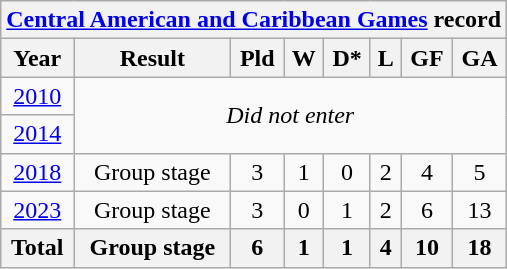<table class="wikitable" style="text-align: center;">
<tr>
<th colspan=8><a href='#'>Central American and Caribbean Games</a> record</th>
</tr>
<tr>
<th>Year</th>
<th>Result</th>
<th>Pld</th>
<th>W</th>
<th>D*</th>
<th>L</th>
<th>GF</th>
<th>GA</th>
</tr>
<tr>
<td> <a href='#'>2010</a></td>
<td colspan=8 rowspan=2><em>Did not enter</em></td>
</tr>
<tr>
<td> <a href='#'>2014</a></td>
</tr>
<tr>
<td> <a href='#'>2018</a></td>
<td>Group stage</td>
<td>3</td>
<td>1</td>
<td>0</td>
<td>2</td>
<td>4</td>
<td>5</td>
</tr>
<tr>
<td> <a href='#'>2023</a></td>
<td>Group stage</td>
<td>3</td>
<td>0</td>
<td>1</td>
<td>2</td>
<td>6</td>
<td>13</td>
</tr>
<tr>
<th>Total</th>
<th>Group stage</th>
<th>6</th>
<th>1</th>
<th>1</th>
<th>4</th>
<th>10</th>
<th>18</th>
</tr>
</table>
